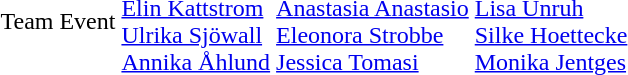<table>
<tr>
<td>Team Event</td>
<td><br><a href='#'>Elin Kattstrom</a><br><a href='#'>Ulrika Sjöwall</a><br><a href='#'>Annika Åhlund</a></td>
<td><br><a href='#'>Anastasia Anastasio</a><br><a href='#'>Eleonora Strobbe</a><br><a href='#'>Jessica Tomasi</a></td>
<td><br><a href='#'>Lisa Unruh</a><br><a href='#'>Silke Hoettecke</a><br><a href='#'>Monika Jentges</a></td>
</tr>
</table>
